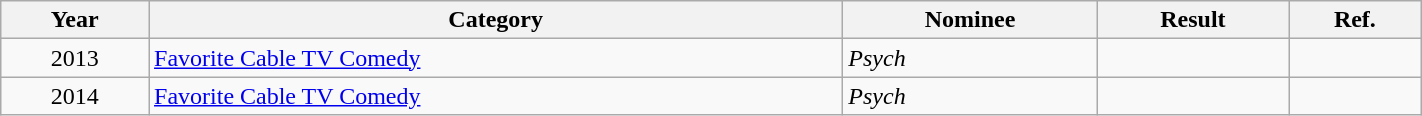<table class="wikitable plainrowheaders" style="width:75%;">
<tr>
<th scope="col">Year</th>
<th scope="col">Category</th>
<th scope="col">Nominee</th>
<th scope="col">Result</th>
<th scope="col">Ref.</th>
</tr>
<tr>
<td style="text-align:center;">2013</td>
<td><a href='#'>Favorite Cable TV Comedy</a></td>
<td><em>Psych</em></td>
<td></td>
<td style="text-align:center;"></td>
</tr>
<tr>
<td style="text-align:center;">2014</td>
<td><a href='#'>Favorite Cable TV Comedy</a></td>
<td><em>Psych</em></td>
<td></td>
<td style="text-align:center;"></td>
</tr>
</table>
